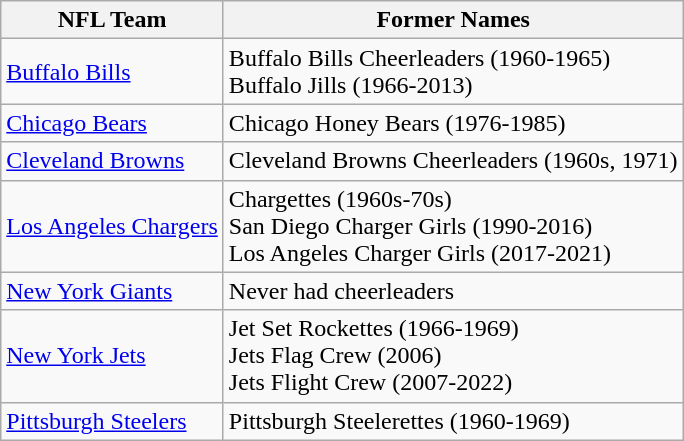<table class="wikitable">
<tr>
<th>NFL Team</th>
<th>Former Names</th>
</tr>
<tr>
<td><a href='#'>Buffalo Bills</a></td>
<td>Buffalo Bills Cheerleaders (1960-1965)<br>Buffalo Jills (1966-2013)</td>
</tr>
<tr>
<td><a href='#'>Chicago Bears</a></td>
<td>Chicago Honey Bears (1976-1985)</td>
</tr>
<tr>
<td><a href='#'>Cleveland Browns</a></td>
<td>Cleveland Browns Cheerleaders (1960s, 1971)</td>
</tr>
<tr>
<td><a href='#'>Los Angeles Chargers</a></td>
<td>Chargettes (1960s-70s)<br>San Diego Charger Girls (1990-2016)<br>Los Angeles Charger Girls (2017-2021)</td>
</tr>
<tr>
<td><a href='#'>New York Giants</a></td>
<td>Never had cheerleaders</td>
</tr>
<tr>
<td><a href='#'>New York Jets</a></td>
<td>Jet Set Rockettes (1966-1969)<br>Jets Flag Crew (2006)<br>Jets Flight Crew (2007-2022)</td>
</tr>
<tr>
<td><a href='#'>Pittsburgh Steelers</a></td>
<td>Pittsburgh Steelerettes (1960-1969)</td>
</tr>
</table>
